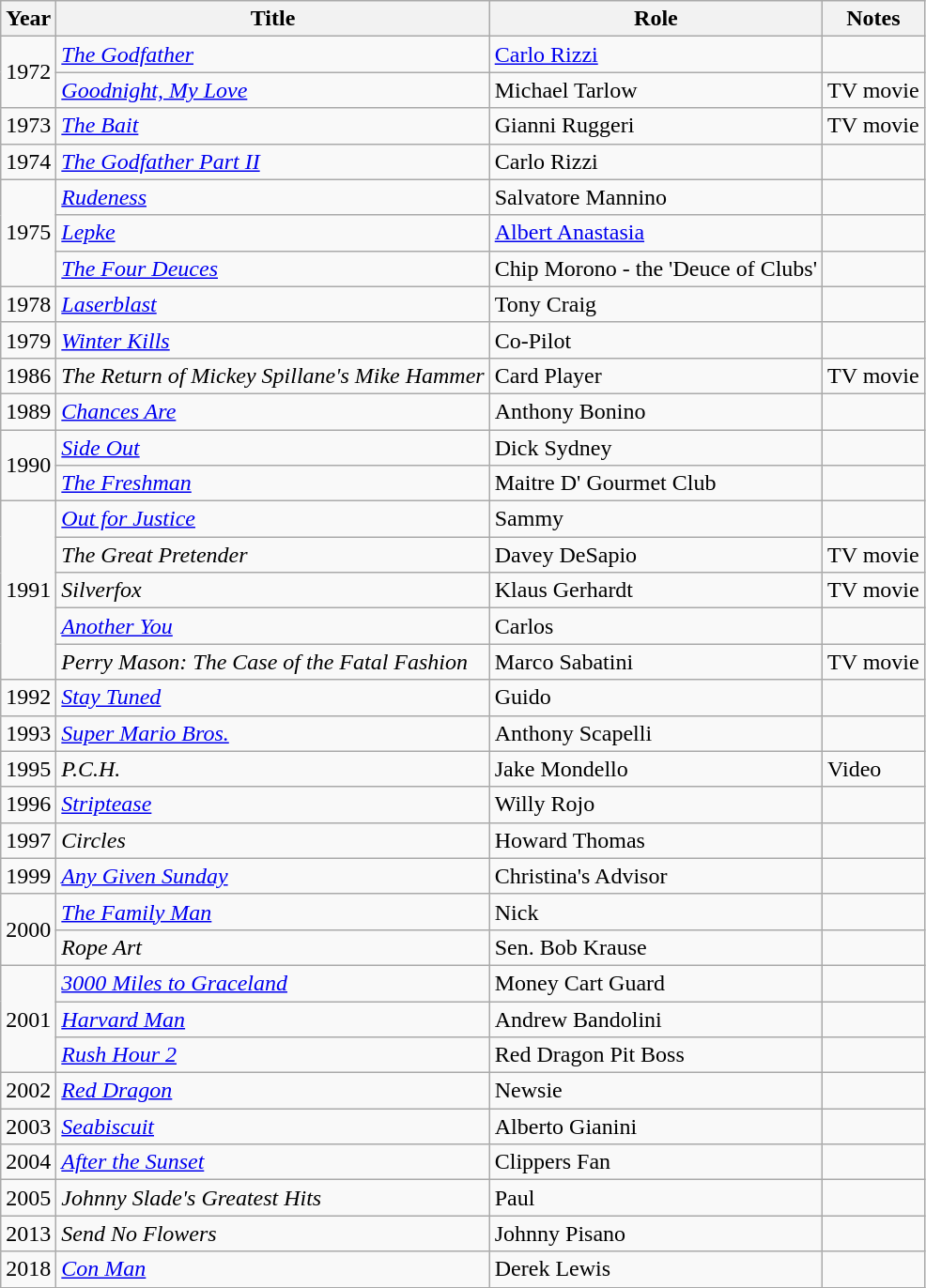<table class="wikitable sortable">
<tr>
<th>Year</th>
<th>Title</th>
<th>Role</th>
<th>Notes</th>
</tr>
<tr>
<td rowspan="2">1972</td>
<td><em><a href='#'>The Godfather</a></em></td>
<td><a href='#'>Carlo Rizzi</a></td>
<td></td>
</tr>
<tr>
<td><em><a href='#'>Goodnight, My Love</a></em></td>
<td>Michael Tarlow</td>
<td>TV movie</td>
</tr>
<tr>
<td>1973</td>
<td><em><a href='#'>The Bait</a></em></td>
<td>Gianni Ruggeri</td>
<td>TV movie</td>
</tr>
<tr>
<td>1974</td>
<td><em><a href='#'>The Godfather Part II</a></em></td>
<td>Carlo Rizzi</td>
<td></td>
</tr>
<tr>
<td rowspan="3">1975</td>
<td><em><a href='#'>Rudeness</a></em></td>
<td>Salvatore Mannino</td>
<td></td>
</tr>
<tr>
<td><em><a href='#'>Lepke</a></em></td>
<td><a href='#'>Albert Anastasia</a></td>
<td></td>
</tr>
<tr>
<td><em><a href='#'>The Four Deuces</a></em></td>
<td>Chip Morono - the 'Deuce of Clubs'</td>
<td></td>
</tr>
<tr>
<td>1978</td>
<td><em><a href='#'>Laserblast</a></em></td>
<td>Tony Craig</td>
<td></td>
</tr>
<tr>
<td>1979</td>
<td><em><a href='#'>Winter Kills</a></em></td>
<td>Co-Pilot</td>
<td></td>
</tr>
<tr>
<td>1986</td>
<td><em>The Return of Mickey Spillane's Mike Hammer</em></td>
<td>Card Player</td>
<td>TV movie</td>
</tr>
<tr>
<td>1989</td>
<td><em><a href='#'>Chances Are</a></em></td>
<td>Anthony Bonino</td>
<td></td>
</tr>
<tr>
<td rowspan="2">1990</td>
<td><em><a href='#'>Side Out</a></em></td>
<td>Dick Sydney</td>
<td></td>
</tr>
<tr>
<td><em><a href='#'>The Freshman</a></em></td>
<td>Maitre D' Gourmet Club</td>
<td></td>
</tr>
<tr>
<td rowspan="5">1991</td>
<td><em><a href='#'>Out for Justice</a></em></td>
<td>Sammy</td>
<td></td>
</tr>
<tr>
<td><em>The Great Pretender</em></td>
<td>Davey DeSapio</td>
<td>TV movie</td>
</tr>
<tr>
<td><em>Silverfox</em></td>
<td>Klaus Gerhardt</td>
<td>TV movie</td>
</tr>
<tr>
<td><em><a href='#'>Another You</a></em></td>
<td>Carlos</td>
<td></td>
</tr>
<tr>
<td><em>Perry Mason: The Case of the Fatal Fashion</em></td>
<td>Marco Sabatini</td>
<td>TV movie</td>
</tr>
<tr>
<td>1992</td>
<td><em><a href='#'>Stay Tuned</a></em></td>
<td>Guido</td>
<td></td>
</tr>
<tr>
<td>1993</td>
<td><em><a href='#'>Super Mario Bros.</a></em></td>
<td>Anthony Scapelli</td>
<td></td>
</tr>
<tr>
<td>1995</td>
<td><em>P.C.H.</em></td>
<td>Jake Mondello</td>
<td>Video</td>
</tr>
<tr>
<td>1996</td>
<td><em><a href='#'>Striptease</a></em></td>
<td>Willy Rojo</td>
<td></td>
</tr>
<tr>
<td>1997</td>
<td><em>Circles</em></td>
<td>Howard Thomas</td>
<td></td>
</tr>
<tr>
<td>1999</td>
<td><em><a href='#'>Any Given Sunday</a></em></td>
<td>Christina's Advisor</td>
<td></td>
</tr>
<tr>
<td rowspan="2">2000</td>
<td><em><a href='#'>The Family Man</a></em></td>
<td>Nick</td>
<td></td>
</tr>
<tr>
<td><em>Rope Art</em></td>
<td>Sen. Bob Krause</td>
<td></td>
</tr>
<tr>
<td rowspan="3">2001</td>
<td><em><a href='#'>3000 Miles to Graceland</a></em></td>
<td>Money Cart Guard</td>
<td></td>
</tr>
<tr>
<td><em><a href='#'>Harvard Man</a></em></td>
<td>Andrew Bandolini</td>
<td></td>
</tr>
<tr>
<td><em><a href='#'>Rush Hour 2</a></em></td>
<td>Red Dragon Pit Boss</td>
<td></td>
</tr>
<tr>
<td>2002</td>
<td><em><a href='#'>Red Dragon</a></em></td>
<td>Newsie</td>
<td></td>
</tr>
<tr>
<td>2003</td>
<td><em><a href='#'>Seabiscuit</a></em></td>
<td>Alberto Gianini</td>
<td></td>
</tr>
<tr>
<td>2004</td>
<td><em><a href='#'>After the Sunset</a></em></td>
<td>Clippers Fan</td>
<td></td>
</tr>
<tr>
<td>2005</td>
<td><em>Johnny Slade's Greatest Hits</em></td>
<td>Paul</td>
<td></td>
</tr>
<tr>
<td>2013</td>
<td><em>Send No Flowers</em></td>
<td>Johnny Pisano</td>
<td></td>
</tr>
<tr>
<td>2018</td>
<td><em><a href='#'>Con Man</a></em></td>
<td>Derek Lewis</td>
<td></td>
</tr>
</table>
